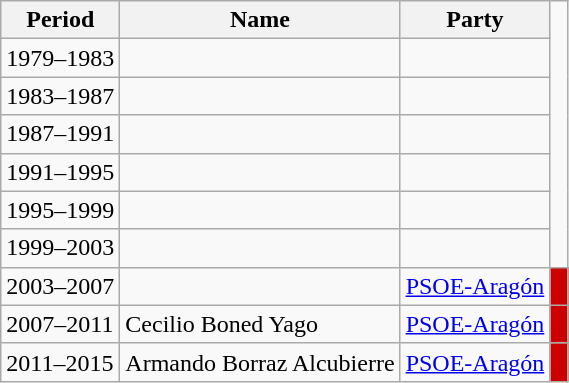<table class="wikitable">
<tr>
<th>Period</th>
<th>Name</th>
<th>Party</th>
</tr>
<tr>
<td>1979–1983</td>
<td></td>
<td></td>
</tr>
<tr>
<td>1983–1987</td>
<td></td>
<td></td>
</tr>
<tr>
<td>1987–1991</td>
<td></td>
<td></td>
</tr>
<tr>
<td>1991–1995</td>
<td></td>
<td></td>
</tr>
<tr>
<td>1995–1999</td>
<td></td>
<td></td>
</tr>
<tr>
<td>1999–2003</td>
<td></td>
<td></td>
</tr>
<tr>
<td>2003–2007</td>
<td></td>
<td><a href='#'>PSOE-Aragón</a></td>
<td style="background:#c00; width:5px; text-align:center;"></td>
</tr>
<tr>
<td>2007–2011</td>
<td>Cecilio Boned Yago</td>
<td><a href='#'>PSOE-Aragón</a></td>
<td style="background:#c00; width:5px; text-align:center;"></td>
</tr>
<tr>
<td>2011–2015</td>
<td>Armando Borraz Alcubierre</td>
<td><a href='#'>PSOE-Aragón</a></td>
<td style="background:#c00; width:5px; text-align:center;"></td>
</tr>
</table>
